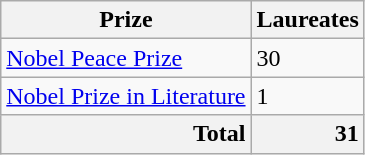<table class="wikitable sortable sticky-header col2right">
<tr>
<th>Prize</th>
<th>Laureates</th>
</tr>
<tr>
<td><a href='#'>Nobel Peace Prize</a></td>
<td>30</td>
</tr>
<tr>
<td><a href='#'>Nobel Prize in Literature</a></td>
<td>1</td>
</tr>
<tr class="sortbottom">
<th style="text-align:right;">Total</th>
<th style="text-align:right;">31</th>
</tr>
</table>
